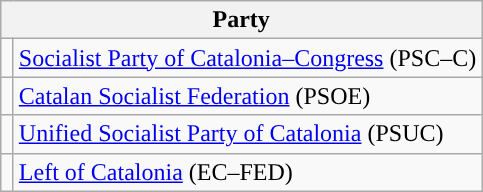<table class="wikitable" style="text-align:left;">
<tr>
<th colspan="2">Party</th>
</tr>
<tr>
<td width="1"></td>
<td><a href='#'>Socialist Party of Catalonia–Congress</a> (PSC–C)</td>
</tr>
<tr>
<td></td>
<td><a href='#'>Catalan Socialist Federation</a> (PSOE)</td>
</tr>
<tr>
<td></td>
<td><a href='#'>Unified Socialist Party of Catalonia</a> (PSUC)</td>
</tr>
<tr>
<td></td>
<td><a href='#'>Left of Catalonia</a> (EC–FED)</td>
</tr>
</table>
